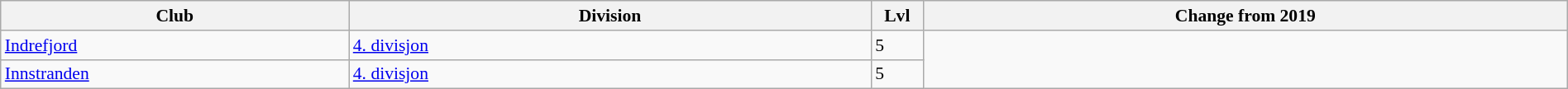<table class="wikitable sortable" width=100% style="font-size:90%">
<tr>
<th width=20%>Club</th>
<th width=30%>Division</th>
<th width=3%>Lvl</th>
<th width=37%>Change from 2019</th>
</tr>
<tr>
<td><a href='#'>Indrefjord</a></td>
<td><a href='#'>4. divisjon</a></td>
<td>5</td>
</tr>
<tr>
<td><a href='#'>Innstranden</a></td>
<td><a href='#'>4. divisjon</a></td>
<td>5</td>
</tr>
</table>
